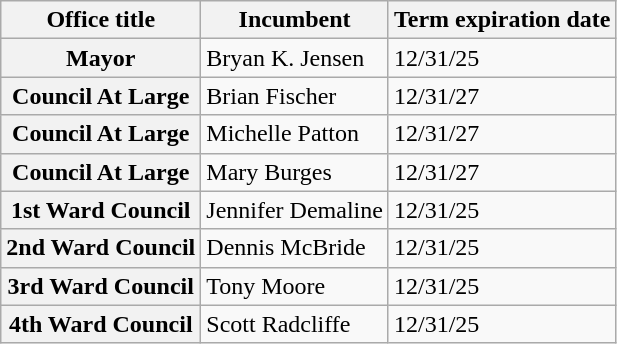<table class="wikitable">
<tr>
<th>Office title</th>
<th>Incumbent</th>
<th>Term expiration date</th>
</tr>
<tr>
<th>Mayor</th>
<td>Bryan K. Jensen</td>
<td>12/31/25</td>
</tr>
<tr>
<th>Council At Large</th>
<td>Brian Fischer</td>
<td>12/31/27</td>
</tr>
<tr>
<th>Council At Large</th>
<td>Michelle Patton</td>
<td>12/31/27</td>
</tr>
<tr>
<th>Council At Large</th>
<td>Mary Burges</td>
<td>12/31/27</td>
</tr>
<tr>
<th>1st Ward Council</th>
<td>Jennifer Demaline</td>
<td>12/31/25</td>
</tr>
<tr>
<th>2nd Ward Council</th>
<td>Dennis McBride</td>
<td>12/31/25</td>
</tr>
<tr>
<th>3rd Ward Council</th>
<td>Tony Moore</td>
<td>12/31/25</td>
</tr>
<tr>
<th>4th Ward Council</th>
<td>Scott Radcliffe</td>
<td>12/31/25</td>
</tr>
</table>
